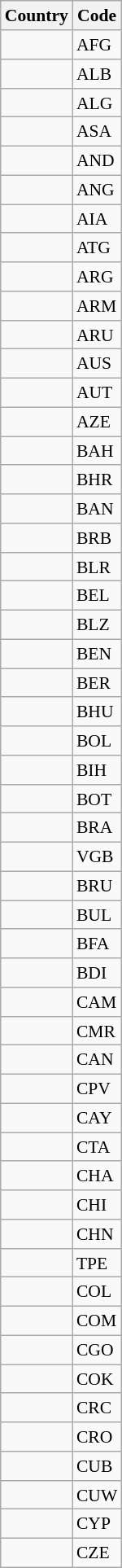<table class="wikitable" style="font-size:90%; display:inline-table">
<tr>
<th>Country</th>
<th>Code</th>
</tr>
<tr>
<td></td>
<td>AFG</td>
</tr>
<tr>
<td></td>
<td>ALB</td>
</tr>
<tr>
<td></td>
<td>ALG</td>
</tr>
<tr>
<td></td>
<td>ASA</td>
</tr>
<tr>
<td></td>
<td>AND</td>
</tr>
<tr>
<td></td>
<td>ANG</td>
</tr>
<tr>
<td></td>
<td>AIA</td>
</tr>
<tr>
<td></td>
<td>ATG</td>
</tr>
<tr>
<td></td>
<td>ARG</td>
</tr>
<tr>
<td></td>
<td>ARM</td>
</tr>
<tr>
<td></td>
<td>ARU</td>
</tr>
<tr>
<td></td>
<td>AUS</td>
</tr>
<tr>
<td></td>
<td>AUT</td>
</tr>
<tr>
<td></td>
<td>AZE</td>
</tr>
<tr>
<td></td>
<td>BAH</td>
</tr>
<tr>
<td></td>
<td>BHR</td>
</tr>
<tr>
<td></td>
<td>BAN</td>
</tr>
<tr>
<td></td>
<td>BRB</td>
</tr>
<tr>
<td></td>
<td>BLR</td>
</tr>
<tr>
<td></td>
<td>BEL</td>
</tr>
<tr>
<td></td>
<td>BLZ</td>
</tr>
<tr>
<td></td>
<td>BEN</td>
</tr>
<tr>
<td></td>
<td>BER</td>
</tr>
<tr>
<td></td>
<td>BHU</td>
</tr>
<tr>
<td></td>
<td>BOL</td>
</tr>
<tr>
<td></td>
<td>BIH</td>
</tr>
<tr>
<td></td>
<td>BOT</td>
</tr>
<tr>
<td></td>
<td>BRA</td>
</tr>
<tr>
<td></td>
<td>VGB</td>
</tr>
<tr>
<td></td>
<td>BRU</td>
</tr>
<tr>
<td></td>
<td>BUL</td>
</tr>
<tr>
<td></td>
<td>BFA</td>
</tr>
<tr>
<td></td>
<td>BDI</td>
</tr>
<tr>
<td></td>
<td>CAM</td>
</tr>
<tr>
<td></td>
<td>CMR</td>
</tr>
<tr>
<td></td>
<td>CAN</td>
</tr>
<tr>
<td></td>
<td>CPV</td>
</tr>
<tr>
<td></td>
<td>CAY</td>
</tr>
<tr>
<td></td>
<td>CTA</td>
</tr>
<tr>
<td></td>
<td>CHA</td>
</tr>
<tr>
<td></td>
<td>CHI</td>
</tr>
<tr>
<td></td>
<td>CHN</td>
</tr>
<tr>
<td></td>
<td>TPE</td>
</tr>
<tr>
<td></td>
<td>COL</td>
</tr>
<tr>
<td></td>
<td>COM</td>
</tr>
<tr>
<td></td>
<td>CGO</td>
</tr>
<tr>
<td></td>
<td>COK</td>
</tr>
<tr>
<td></td>
<td>CRC</td>
</tr>
<tr>
<td></td>
<td>CRO</td>
</tr>
<tr>
<td></td>
<td>CUB</td>
</tr>
<tr>
<td></td>
<td>CUW</td>
</tr>
<tr>
<td></td>
<td>CYP</td>
</tr>
<tr>
<td></td>
<td>CZE</td>
</tr>
</table>
